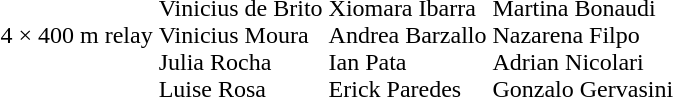<table>
<tr>
<td>4 × 400 m relay</td>
<td nowrap><br>Vinicius de Brito<br>Vinicius Moura<br>Julia Rocha<br>Luise Rosa</td>
<td nowrap><br>Xiomara Ibarra<br>Andrea Barzallo<br>Ian Pata<br>Erick Paredes</td>
<td nowrap><br>Martina Bonaudi<br>Nazarena Filpo<br>Adrian Nicolari<br>Gonzalo Gervasini</td>
</tr>
</table>
